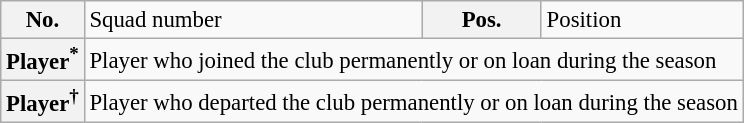<table class="wikitable" style="font-size:95%;">
<tr>
<th>No.</th>
<td>Squad number</td>
<th>Pos.</th>
<td>Position</td>
</tr>
<tr>
<th>Player<sup>*</sup></th>
<td colspan="3">Player who joined the club permanently or on loan during the season</td>
</tr>
<tr>
<th>Player<sup>†</sup></th>
<td colspan="3">Player who departed the club permanently or on loan during the season</td>
</tr>
</table>
